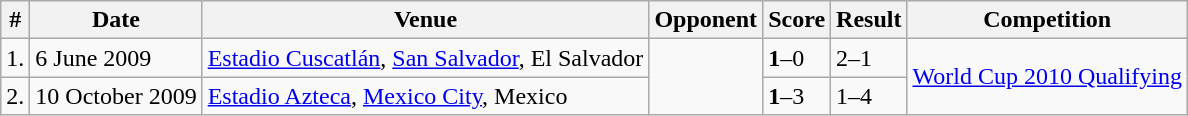<table class="wikitable">
<tr>
<th>#</th>
<th>Date</th>
<th>Venue</th>
<th>Opponent</th>
<th>Score</th>
<th>Result</th>
<th>Competition</th>
</tr>
<tr>
<td>1.</td>
<td>6 June 2009</td>
<td><a href='#'>Estadio Cuscatlán</a>, <a href='#'>San Salvador</a>, El Salvador</td>
<td rowspan=2></td>
<td><strong>1</strong>–0</td>
<td>2–1</td>
<td rowspan=2><a href='#'>World Cup 2010 Qualifying</a></td>
</tr>
<tr>
<td>2.</td>
<td>10 October 2009</td>
<td><a href='#'>Estadio Azteca</a>, <a href='#'>Mexico City</a>, Mexico</td>
<td><strong>1</strong>–3</td>
<td>1–4</td>
</tr>
</table>
